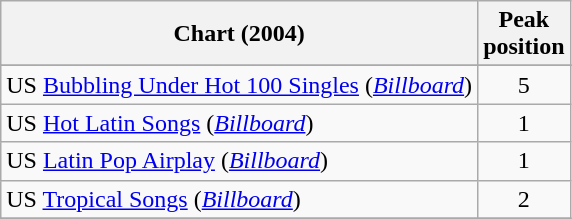<table class="wikitable sortable">
<tr>
<th align="center">Chart (2004)</th>
<th align="center">Peak<br>position</th>
</tr>
<tr>
</tr>
<tr>
<td align="left">US <a href='#'>Bubbling Under Hot 100 Singles</a> (<a href='#'><em>Billboard</em></a>)</td>
<td align="center">5</td>
</tr>
<tr>
<td align="left">US <a href='#'>Hot Latin Songs</a> (<a href='#'><em>Billboard</em></a>)</td>
<td align="center">1</td>
</tr>
<tr>
<td align="left">US <a href='#'>Latin Pop Airplay</a> (<a href='#'><em>Billboard</em></a>)</td>
<td align="center">1</td>
</tr>
<tr>
<td align="left">US <a href='#'>Tropical Songs</a> (<a href='#'><em>Billboard</em></a>)</td>
<td align="center">2</td>
</tr>
<tr>
</tr>
</table>
